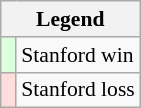<table class="wikitable" style="font-size:90%">
<tr>
<th colspan="2">Legend</th>
</tr>
<tr>
<td bgcolor="#ddffdd"> </td>
<td>Stanford win</td>
</tr>
<tr>
<td bgcolor="#ffdddd"> </td>
<td>Stanford loss</td>
</tr>
</table>
